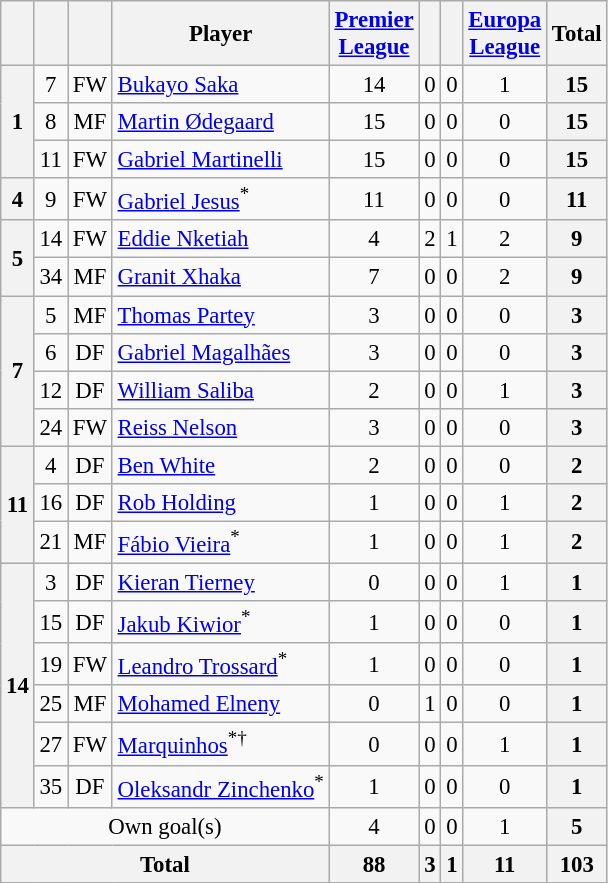<table class="wikitable sortable" style="text-align:center; font-size:95%;">
<tr>
<th></th>
<th></th>
<th></th>
<th>Player</th>
<th><a href='#'>Premier<br>League</a></th>
<th></th>
<th></th>
<th><a href='#'>Europa<br>League</a></th>
<th>Total</th>
</tr>
<tr>
<th rowspan="3">1</th>
<td>7</td>
<td>FW</td>
<td style="text-align:left;" data-sort-value="Saka"> <a href='#'>Bukayo Saka</a></td>
<td>14</td>
<td>0</td>
<td>0</td>
<td>1</td>
<th>15</th>
</tr>
<tr>
<td>8</td>
<td>MF</td>
<td style="text-align:left;" data-sort-value="Odeg"> <a href='#'>Martin Ødegaard</a></td>
<td>15</td>
<td>0</td>
<td>0</td>
<td>0</td>
<th>15</th>
</tr>
<tr>
<td>11</td>
<td>FW</td>
<td style="text-align:left;" data-sort-value="Mart"> <a href='#'>Gabriel Martinelli</a></td>
<td>15</td>
<td>0</td>
<td>0</td>
<td>0</td>
<th>15</th>
</tr>
<tr>
<th>4</th>
<td>9</td>
<td>FW</td>
<td style="text-align:left;" data-sort-value="Jesu"> <a href='#'>Gabriel Jesus</a><sup>*</sup></td>
<td>11</td>
<td>0</td>
<td>0</td>
<td>0</td>
<th>11</th>
</tr>
<tr>
<th rowspan="2">5</th>
<td>14</td>
<td>FW</td>
<td style="text-align:left;" data-sort-value="Nket"> <a href='#'>Eddie Nketiah</a></td>
<td>4</td>
<td>2</td>
<td>1</td>
<td>2</td>
<th>9</th>
</tr>
<tr>
<td>34</td>
<td>MF</td>
<td style="text-align:left;" data-sort-value="Xhak"> <a href='#'>Granit Xhaka</a></td>
<td>7</td>
<td>0</td>
<td>0</td>
<td>2</td>
<th>9</th>
</tr>
<tr>
<th rowspan="4">7</th>
<td>5</td>
<td>MF</td>
<td style="text-align:left;" data-sort-value="Part"> <a href='#'>Thomas Partey</a></td>
<td>3</td>
<td>0</td>
<td>0</td>
<td>0</td>
<th>3</th>
</tr>
<tr>
<td>6</td>
<td>DF</td>
<td style="text-align:left;" data-sort-value="Maga"> <a href='#'>Gabriel Magalhães</a></td>
<td>3</td>
<td>0</td>
<td>0</td>
<td>0</td>
<th>3</th>
</tr>
<tr>
<td>12</td>
<td>DF</td>
<td style="text-align:left;" data-sort-value="Sali"> <a href='#'>William Saliba</a></td>
<td>2</td>
<td>0</td>
<td>0</td>
<td>1</td>
<th>3</th>
</tr>
<tr>
<td>24</td>
<td>FW</td>
<td style="text-align:left;" data-sort-value="Nels"> <a href='#'>Reiss Nelson</a></td>
<td>3</td>
<td>0</td>
<td>0</td>
<td>0</td>
<th>3</th>
</tr>
<tr>
<th rowspan="3">11</th>
<td>4</td>
<td>DF</td>
<td style="text-align:left;" data-sort-value="Whit"> <a href='#'>Ben White</a></td>
<td>2</td>
<td>0</td>
<td>0</td>
<td>0</td>
<th>2</th>
</tr>
<tr>
<td>16</td>
<td>DF</td>
<td style="text-align:left;" data-sort-value="Hold"> <a href='#'>Rob Holding</a></td>
<td>1</td>
<td>0</td>
<td>0</td>
<td>1</td>
<th>2</th>
</tr>
<tr>
<td>21</td>
<td>MF</td>
<td style="text-align:left;" data-sort-value="Viei"> <a href='#'>Fábio Vieira</a><sup>*</sup></td>
<td>1</td>
<td>0</td>
<td>0</td>
<td>1</td>
<th>2</th>
</tr>
<tr>
<th rowspan="6">14</th>
<td>3</td>
<td>DF</td>
<td style="text-align:left;" data-sort-value="Tier"> <a href='#'>Kieran Tierney</a></td>
<td>0</td>
<td>0</td>
<td>0</td>
<td>1</td>
<th>1</th>
</tr>
<tr>
<td>15</td>
<td>DF</td>
<td style="text-align:left;" data-sort-value="Kiwi"> <a href='#'>Jakub Kiwior</a><sup>*</sup></td>
<td>1</td>
<td>0</td>
<td>0</td>
<td>0</td>
<th>1</th>
</tr>
<tr>
<td>19</td>
<td>FW</td>
<td style="text-align:left;" data-sort-value="Tros"> <a href='#'>Leandro Trossard</a><sup>*</sup></td>
<td>1</td>
<td>0</td>
<td>0</td>
<td>0</td>
<th>1</th>
</tr>
<tr>
<td>25</td>
<td>MF</td>
<td style="text-align:left;" data-sort-value="Elne"> <a href='#'>Mohamed Elneny</a></td>
<td>0</td>
<td>1</td>
<td>0</td>
<td>0</td>
<th>1</th>
</tr>
<tr>
<td>27</td>
<td>FW</td>
<td style="text-align:left;" data-sort-value="Marq"> <a href='#'>Marquinhos</a><sup>*†</sup></td>
<td>0</td>
<td>0</td>
<td>0</td>
<td>1</td>
<th>1</th>
</tr>
<tr>
<td>35</td>
<td>DF</td>
<td style="text-align:left;" data-sort-value="Zinc"> <a href='#'>Oleksandr Zinchenko</a><sup>*</sup></td>
<td>1</td>
<td>0</td>
<td>0</td>
<td>0</td>
<th>1</th>
</tr>
<tr>
<td colspan="4">Own goal(s)</td>
<td>4</td>
<td>0</td>
<td>0</td>
<td>1</td>
<th>5</th>
</tr>
<tr>
<th colspan="4">Total</th>
<th>88</th>
<th>3</th>
<th>1</th>
<th>11</th>
<th>103</th>
</tr>
</table>
